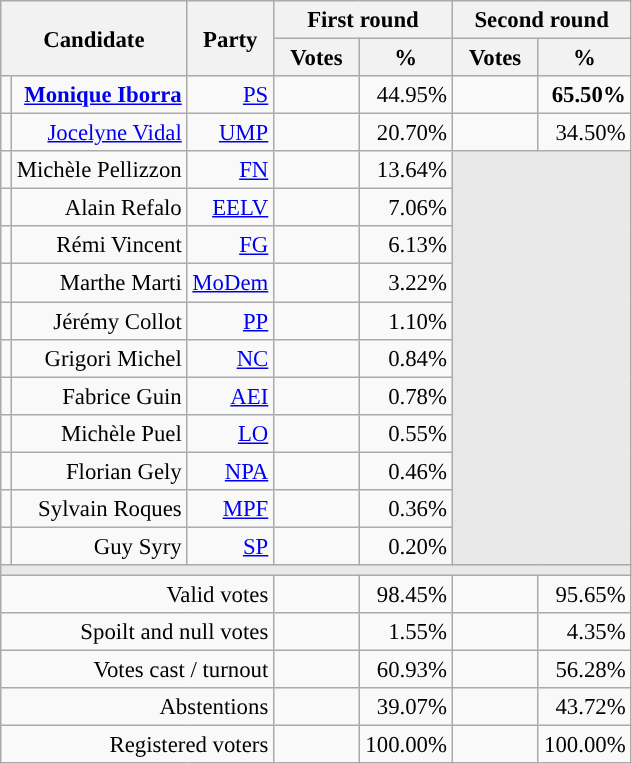<table class="wikitable" style="text-align:right;font-size:95%;">
<tr>
<th rowspan=2 colspan=2>Candidate</th>
<th rowspan=2 colspan=1>Party</th>
<th colspan=2>First round</th>
<th colspan=2>Second round</th>
</tr>
<tr>
<th style="width:50px;">Votes</th>
<th style="width:55px;">%</th>
<th style="width:50px;">Votes</th>
<th style="width:55px;">%</th>
</tr>
<tr>
<td style="color:inherit;background-color:"></td>
<td><strong><a href='#'>Monique Iborra</a></strong></td>
<td><a href='#'>PS</a></td>
<td></td>
<td>44.95%</td>
<td><strong></strong></td>
<td><strong>65.50%</strong></td>
</tr>
<tr>
<td style="color:inherit;background-color:"></td>
<td><a href='#'>Jocelyne Vidal</a></td>
<td><a href='#'>UMP</a></td>
<td></td>
<td>20.70%</td>
<td></td>
<td>34.50%</td>
</tr>
<tr>
<td style="color:inherit;background-color:"></td>
<td>Michèle Pellizzon</td>
<td><a href='#'>FN</a></td>
<td></td>
<td>13.64%</td>
<td colspan=7 rowspan=11 style="background-color:#E9E9E9;"></td>
</tr>
<tr>
<td style="color:inherit;background-color:"></td>
<td>Alain Refalo</td>
<td><a href='#'>EELV</a></td>
<td></td>
<td>7.06%</td>
</tr>
<tr>
<td style="color:inherit;background-color:"></td>
<td>Rémi Vincent</td>
<td><a href='#'>FG</a></td>
<td></td>
<td>6.13%</td>
</tr>
<tr>
<td style="color:inherit;background-color:"></td>
<td>Marthe Marti</td>
<td><a href='#'>MoDem</a></td>
<td></td>
<td>3.22%</td>
</tr>
<tr>
<td style="color:inherit;background-color:"></td>
<td>Jérémy Collot</td>
<td><a href='#'>PP</a></td>
<td></td>
<td>1.10%</td>
</tr>
<tr>
<td style="color:inherit;background-color:"></td>
<td>Grigori Michel</td>
<td><a href='#'>NC</a></td>
<td></td>
<td>0.84%</td>
</tr>
<tr>
<td style="color:inherit;background-color:"></td>
<td>Fabrice Guin</td>
<td><a href='#'>AEI</a></td>
<td></td>
<td>0.78%</td>
</tr>
<tr>
<td style="color:inherit;background-color:"></td>
<td>Michèle Puel</td>
<td><a href='#'>LO</a></td>
<td></td>
<td>0.55%</td>
</tr>
<tr>
<td style="color:inherit;background-color:"></td>
<td>Florian Gely</td>
<td><a href='#'>NPA</a></td>
<td></td>
<td>0.46%</td>
</tr>
<tr>
<td style="color:inherit;background-color:"></td>
<td>Sylvain Roques</td>
<td><a href='#'>MPF</a></td>
<td></td>
<td>0.36%</td>
</tr>
<tr>
<td style="color:inherit;background-color:"></td>
<td>Guy Syry</td>
<td><a href='#'>SP</a></td>
<td></td>
<td>0.20%</td>
</tr>
<tr>
<td colspan=7 style="background-color:#E9E9E9;"></td>
</tr>
<tr>
<td colspan=3>Valid votes</td>
<td></td>
<td>98.45%</td>
<td></td>
<td>95.65%</td>
</tr>
<tr>
<td colspan=3>Spoilt and null votes</td>
<td></td>
<td>1.55%</td>
<td></td>
<td>4.35%</td>
</tr>
<tr>
<td colspan=3>Votes cast / turnout</td>
<td></td>
<td>60.93%</td>
<td></td>
<td>56.28%</td>
</tr>
<tr>
<td colspan=3>Abstentions</td>
<td></td>
<td>39.07%</td>
<td></td>
<td>43.72%</td>
</tr>
<tr>
<td colspan=3>Registered voters</td>
<td></td>
<td>100.00%</td>
<td></td>
<td>100.00%</td>
</tr>
</table>
